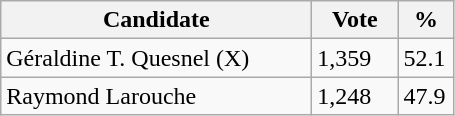<table class="wikitable">
<tr>
<th bgcolor="#DDDDFF" width="200px">Candidate</th>
<th bgcolor="#DDDDFF" width="50px">Vote</th>
<th bgcolor="#DDDDFF" width="30px">%</th>
</tr>
<tr>
<td>Géraldine T. Quesnel (X)</td>
<td>1,359</td>
<td>52.1</td>
</tr>
<tr>
<td>Raymond Larouche</td>
<td>1,248</td>
<td>47.9</td>
</tr>
</table>
